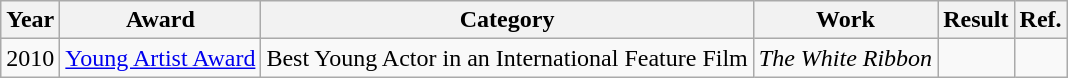<table class="wikitable" style="text-align:center" 90%">
<tr>
<th>Year</th>
<th>Award</th>
<th>Category</th>
<th>Work</th>
<th>Result</th>
<th>Ref.</th>
</tr>
<tr>
<td 31rd Young Artist Awards>2010</td>
<td><a href='#'>Young Artist Award</a></td>
<td 31rd Young Artist Awards#Best Performance in an International Feature Film>Best Young Actor in an International Feature Film</td>
<td><em>The White Ribbon</em></td>
<td></td>
<td></td>
</tr>
</table>
